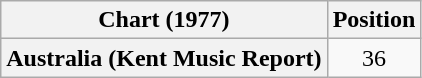<table class="wikitable sortable plainrowheaders">
<tr>
<th>Chart (1977)</th>
<th>Position</th>
</tr>
<tr>
<th scope="row">Australia (Kent Music Report)</th>
<td align="center">36</td>
</tr>
</table>
